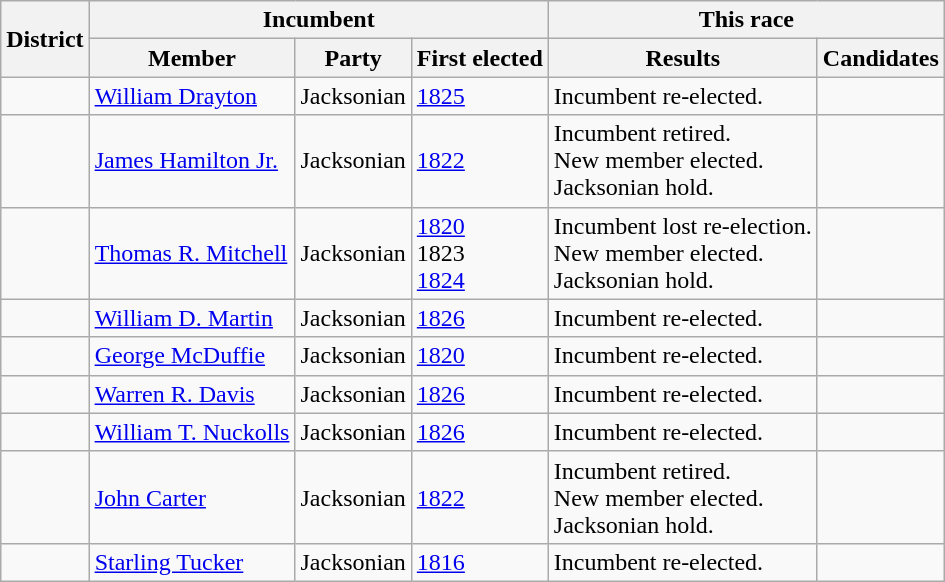<table class=wikitable>
<tr>
<th rowspan=2>District</th>
<th colspan=3>Incumbent</th>
<th colspan=2>This race</th>
</tr>
<tr>
<th>Member</th>
<th>Party</th>
<th>First elected</th>
<th>Results</th>
<th>Candidates</th>
</tr>
<tr>
<td></td>
<td><a href='#'>William Drayton</a></td>
<td>Jacksonian</td>
<td><a href='#'>1825 </a></td>
<td>Incumbent re-elected.</td>
<td nowrap></td>
</tr>
<tr>
<td></td>
<td><a href='#'>James Hamilton Jr.</a></td>
<td>Jacksonian</td>
<td><a href='#'>1822 </a></td>
<td>Incumbent retired.<br>New member elected.<br>Jacksonian hold.</td>
<td nowrap></td>
</tr>
<tr>
<td></td>
<td><a href='#'>Thomas R. Mitchell</a></td>
<td>Jacksonian</td>
<td><a href='#'>1820</a><br>1823 <br><a href='#'>1824</a></td>
<td>Incumbent lost re-election.<br>New member elected.<br>Jacksonian hold.</td>
<td nowrap></td>
</tr>
<tr>
<td></td>
<td><a href='#'>William D. Martin</a></td>
<td>Jacksonian</td>
<td><a href='#'>1826</a></td>
<td>Incumbent re-elected.</td>
<td nowrap></td>
</tr>
<tr>
<td></td>
<td><a href='#'>George McDuffie</a></td>
<td>Jacksonian</td>
<td><a href='#'>1820</a></td>
<td>Incumbent re-elected.</td>
<td nowrap></td>
</tr>
<tr>
<td></td>
<td><a href='#'>Warren R. Davis</a></td>
<td>Jacksonian</td>
<td><a href='#'>1826</a></td>
<td>Incumbent re-elected.</td>
<td nowrap></td>
</tr>
<tr>
<td></td>
<td><a href='#'>William T. Nuckolls</a></td>
<td>Jacksonian</td>
<td><a href='#'>1826</a></td>
<td>Incumbent re-elected.</td>
<td nowrap></td>
</tr>
<tr>
<td></td>
<td><a href='#'>John Carter</a></td>
<td>Jacksonian</td>
<td><a href='#'>1822 </a></td>
<td>Incumbent retired.<br>New member elected.<br>Jacksonian hold.</td>
<td nowrap></td>
</tr>
<tr>
<td></td>
<td><a href='#'>Starling Tucker</a></td>
<td>Jacksonian</td>
<td><a href='#'>1816</a></td>
<td>Incumbent re-elected.</td>
<td nowrap></td>
</tr>
</table>
